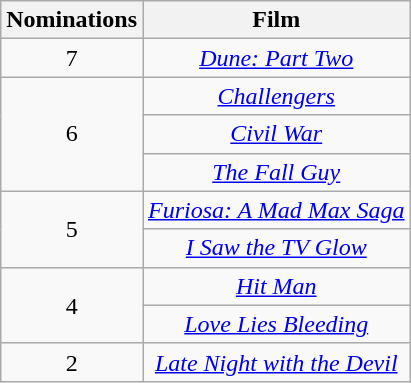<table class="wikitable" rowspan="2" style="text-align:center" background: #f6e39c;>
<tr>
<th scope="col" style="width:55px;">Nominations</th>
<th scope="col" style="text-align:center;">Film</th>
</tr>
<tr>
<td align="center">7</td>
<td><em><a href='#'>Dune: Part Two</a></em></td>
</tr>
<tr>
<td rowspan="3" align="center">6</td>
<td><em><a href='#'>Challengers</a></em></td>
</tr>
<tr>
<td><em><a href='#'>Civil War</a></em></td>
</tr>
<tr>
<td><em><a href='#'>The Fall Guy</a></em></td>
</tr>
<tr>
<td rowspan="2" align="center">5</td>
<td><em><a href='#'>Furiosa: A Mad Max Saga</a></em></td>
</tr>
<tr>
<td><em><a href='#'>I Saw the TV Glow</a></em></td>
</tr>
<tr>
<td rowspan="2" align="center">4</td>
<td><em><a href='#'>Hit Man</a></em></td>
</tr>
<tr>
<td><em><a href='#'>Love Lies Bleeding</a></em></td>
</tr>
<tr>
<td align="center">2</td>
<td><em><a href='#'>Late Night with the Devil</a></em></td>
</tr>
</table>
